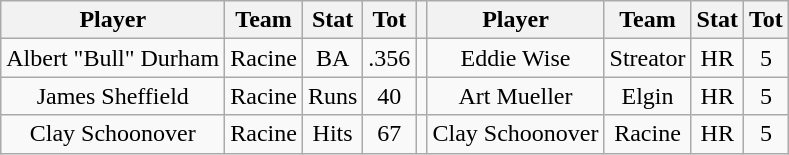<table class="wikitable" style="text-align:center">
<tr>
<th>Player</th>
<th>Team</th>
<th>Stat</th>
<th>Tot</th>
<th></th>
<th>Player</th>
<th>Team</th>
<th>Stat</th>
<th>Tot</th>
</tr>
<tr>
<td>Albert "Bull" Durham</td>
<td>Racine</td>
<td>BA</td>
<td>.356</td>
<td></td>
<td>Eddie Wise</td>
<td>Streator</td>
<td>HR</td>
<td>5</td>
</tr>
<tr>
<td>James Sheffield</td>
<td>Racine</td>
<td>Runs</td>
<td>40</td>
<td></td>
<td>Art Mueller</td>
<td>Elgin</td>
<td>HR</td>
<td>5</td>
</tr>
<tr>
<td>Clay Schoonover</td>
<td>Racine</td>
<td>Hits</td>
<td>67</td>
<td></td>
<td>Clay Schoonover</td>
<td>Racine</td>
<td>HR</td>
<td>5</td>
</tr>
</table>
